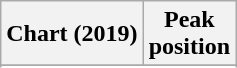<table class="wikitable plainrowheaders" style="text-align:center">
<tr>
<th scope="col">Chart (2019)</th>
<th scope="col">Peak<br>position</th>
</tr>
<tr>
</tr>
<tr>
</tr>
</table>
